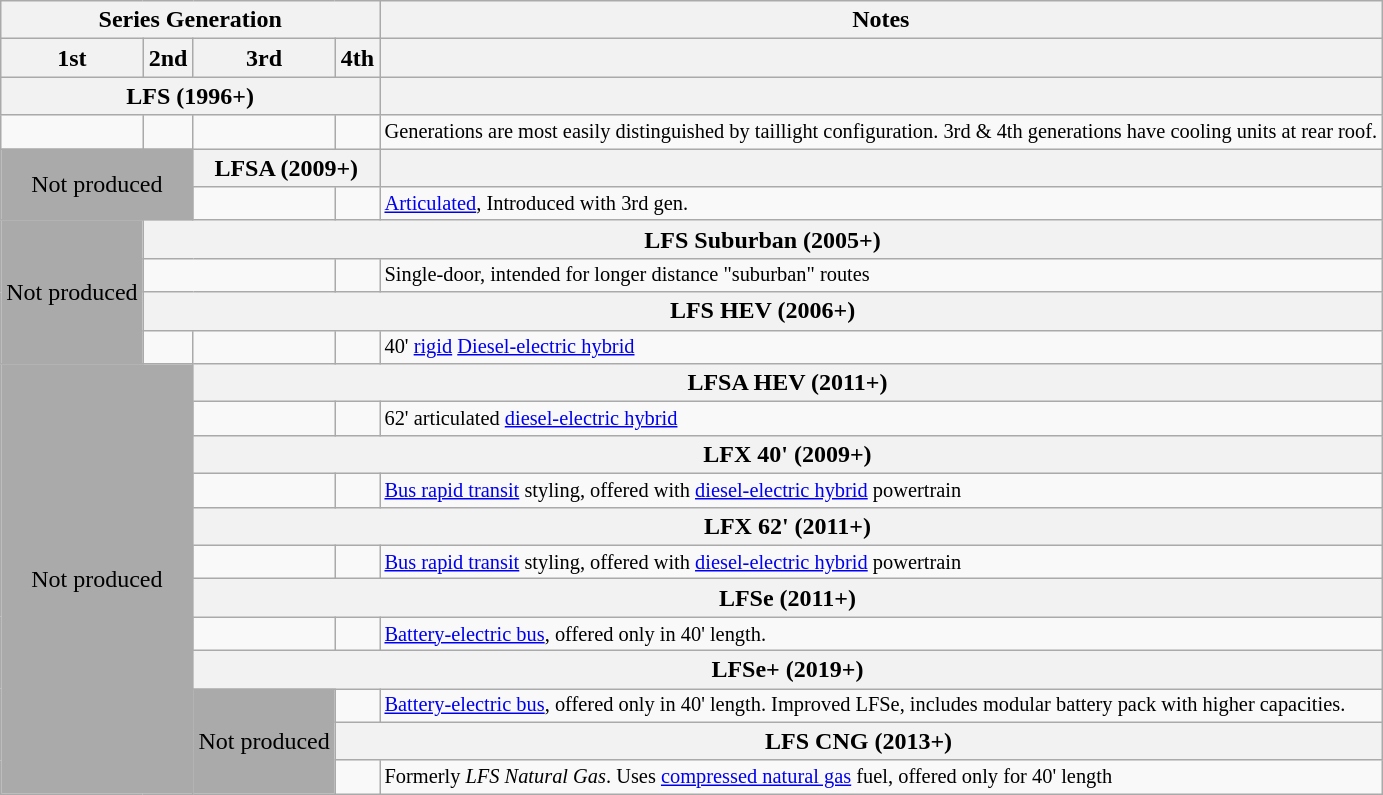<table class="wikitable" style="text-align:center;font-size:100%;">
<tr>
<th colspan=4>Series Generation</th>
<th>Notes</th>
</tr>
<tr>
<th>1st</th>
<th>2nd</th>
<th>3rd</th>
<th>4th</th>
<th></th>
</tr>
<tr>
<th colspan="4">LFS (1996+)</th>
<th></th>
</tr>
<tr>
<td></td>
<td></td>
<td></td>
<td></td>
<td style="text-align:left;font-size:85%;">Generations are most easily distinguished by taillight configuration. 3rd & 4th generations have cooling units at rear roof.</td>
</tr>
<tr>
<td colspan="2" rowspan=2 style="background:#aaa;">Not produced</td>
<th colspan="2">LFSA (2009+)</th>
<th></th>
</tr>
<tr>
<td></td>
<td></td>
<td style="text-align:left;font-size:85%;"><a href='#'>Articulated</a>, Introduced with 3rd gen.</td>
</tr>
<tr>
<td colspan="1" rowspan="4" style="background:#aaa;">Not produced</td>
<th colspan="4">LFS Suburban (2005+)</th>
</tr>
<tr>
<td colspan="2"></td>
<td></td>
<td style="text-align:left;font-size:85%;">Single-door, intended for longer distance "suburban" routes</td>
</tr>
<tr>
<th colspan="4">LFS HEV (2006+)</th>
</tr>
<tr>
<td></td>
<td></td>
<td></td>
<td style="text-align:left;font-size:85%;">40' <a href='#'>rigid</a> <a href='#'>Diesel-electric hybrid</a></td>
</tr>
<tr>
<td colspan="2" rowspan="12" style="background:#aaa;">Not produced</td>
<th colspan="3">LFSA HEV (2011+)</th>
</tr>
<tr>
<td></td>
<td></td>
<td style="text-align:left;font-size:85%;">62' articulated <a href='#'>diesel-electric hybrid</a></td>
</tr>
<tr>
<th colspan="3">LFX 40' (2009+)</th>
</tr>
<tr>
<td></td>
<td></td>
<td style="text-align:left;font-size:85%;"><a href='#'>Bus rapid transit</a> styling, offered with <a href='#'>diesel-electric hybrid</a> powertrain</td>
</tr>
<tr>
<th colspan="3">LFX 62' (2011+)</th>
</tr>
<tr>
<td></td>
<td></td>
<td style="text-align:left;font-size:85%;"><a href='#'>Bus rapid transit</a> styling, offered with <a href='#'>diesel-electric hybrid</a> powertrain</td>
</tr>
<tr>
<th colspan="3">LFSe (2011+)</th>
</tr>
<tr>
<td></td>
<td></td>
<td style="text-align:left;font-size:85%;"><a href='#'>Battery-electric bus</a>, offered only in 40' length.</td>
</tr>
<tr>
<th colspan="3">LFSe+ (2019+)</th>
</tr>
<tr>
<td rowspan="3" style="background:#aaa;">Not produced</td>
<td></td>
<td style="text-align:left;font-size:85%;"><a href='#'>Battery-electric bus</a>, offered only in 40' length. Improved LFSe, includes modular battery pack with higher capacities.</td>
</tr>
<tr>
<th colspan="2">LFS CNG (2013+)</th>
</tr>
<tr>
<td></td>
<td rowspan="2" style="text-align:left;font-size:85%;">Formerly <em>LFS Natural Gas</em>. Uses <a href='#'>compressed natural gas</a> fuel, offered only for 40' length</td>
</tr>
</table>
